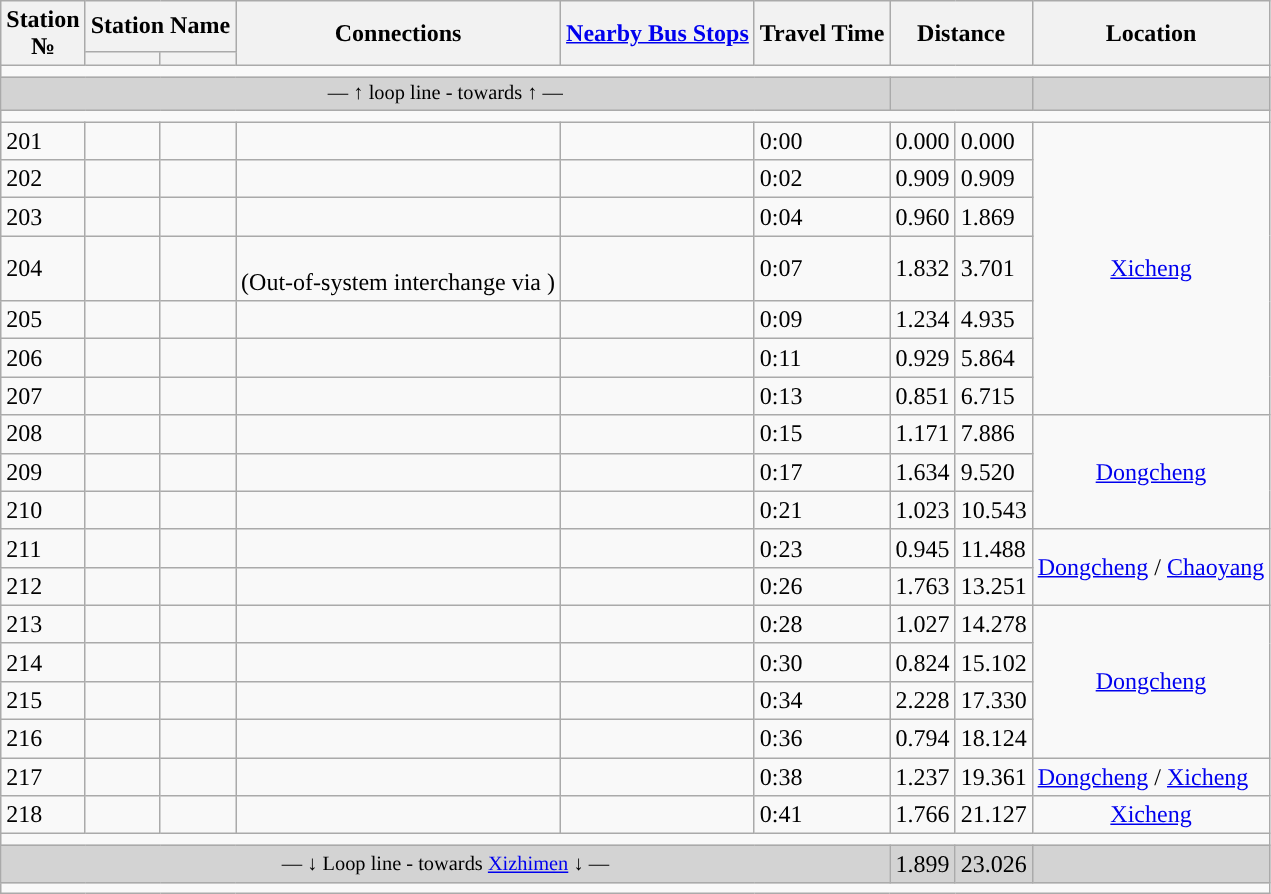<table class="wikitable" style="margin:1em auto 1em left;">
<tr>
<th rowspan="2">Station<br>№</th>
<th colspan="2">Station Name</th>
<th rowspan="2">Connections</th>
<th rowspan="2"><a href='#'>Nearby Bus Stops</a></th>
<th rowspan="2">Travel Time</th>
<th colspan="2" rowspan="2">Distance<br></th>
<th rowspan="2">Location</th>
</tr>
<tr>
<th></th>
<th></th>
</tr>
<tr style="background:#">
<td colspan = "9"></td>
</tr>
<tr bgcolor="lightgrey">
<td colspan="6" style="font-size:85%; text-align:center;">— ↑ loop line - towards  ↑ —</td>
<td colspan="2"></td>
<td></td>
</tr>
<tr style="background:#">
<td colspan = "9"></td>
</tr>
<tr>
<td style="background:#">201</td>
<td></td>
<td></td>
<td>     </td>
<td align="left"></td>
<td>0:00</td>
<td>0.000</td>
<td>0.000</td>
<td style="text-align:center;" rowspan="7"><a href='#'>Xicheng</a></td>
</tr>
<tr>
<td style="background:#">202</td>
<td></td>
<td></td>
<td></td>
<td align="left"></td>
<td>0:02</td>
<td>0.909</td>
<td>0.909</td>
</tr>
<tr>
<td style="background:#">203</td>
<td></td>
<td></td>
<td></td>
<td align="left"></td>
<td>0:04</td>
<td>0.960</td>
<td>1.869</td>
</tr>
<tr>
<td style="background:#">204</td>
<td></td>
<td></td>
<td><br> (Out-of-system interchange via )</td>
<td align="left"></td>
<td>0:07</td>
<td>1.832</td>
<td>3.701</td>
</tr>
<tr>
<td style="background:#">205</td>
<td></td>
<td></td>
<td></td>
<td align="left"></td>
<td>0:09</td>
<td>1.234</td>
<td>4.935</td>
</tr>
<tr>
<td style="background:#">206</td>
<td></td>
<td></td>
<td></td>
<td align="left"></td>
<td>0:11</td>
<td>0.929</td>
<td>5.864</td>
</tr>
<tr>
<td style="background:#">207</td>
<td></td>
<td></td>
<td></td>
<td align="left"></td>
<td>0:13</td>
<td>0.851</td>
<td>6.715</td>
</tr>
<tr>
<td style="background:#">208</td>
<td></td>
<td></td>
<td></td>
<td align="left"></td>
<td>0:15</td>
<td>1.171</td>
<td>7.886</td>
<td style="text-align:center;" rowspan="3"><a href='#'>Dongcheng</a></td>
</tr>
<tr>
<td style="background:#">209</td>
<td></td>
<td></td>
<td></td>
<td align="left"></td>
<td>0:17</td>
<td>1.634</td>
<td>9.520</td>
</tr>
<tr>
<td style="background:#">210</td>
<td></td>
<td></td>
<td>   </td>
<td align="left"></td>
<td>0:21</td>
<td>1.023</td>
<td>10.543</td>
</tr>
<tr>
<td style="background:#">211</td>
<td></td>
<td></td>
<td></td>
<td align="left"></td>
<td>0:23</td>
<td>0.945</td>
<td>11.488</td>
<td style="text-align:center;" rowspan="2"><a href='#'>Dongcheng</a> / <a href='#'>Chaoyang</a></td>
</tr>
<tr>
<td style="background:#">212</td>
<td></td>
<td></td>
<td></td>
<td align="left"></td>
<td>0:26</td>
<td>1.763</td>
<td>13.251</td>
</tr>
<tr>
<td style="background:#">213</td>
<td></td>
<td></td>
<td></td>
<td align="left"></td>
<td>0:28</td>
<td>1.027</td>
<td>14.278</td>
<td style="text-align:center;" rowspan="4"><a href='#'>Dongcheng</a></td>
</tr>
<tr>
<td style="background:#">214</td>
<td></td>
<td></td>
<td> </td>
<td align="left"></td>
<td>0:30</td>
<td>0.824</td>
<td>15.102</td>
</tr>
<tr>
<td style="background:#">215</td>
<td></td>
<td></td>
<td></td>
<td align="left"></td>
<td>0:34</td>
<td>2.228</td>
<td>17.330</td>
</tr>
<tr>
<td style="background:#">216</td>
<td></td>
<td></td>
<td></td>
<td align="left"></td>
<td>0:36</td>
<td>0.794</td>
<td>18.124</td>
</tr>
<tr>
<td style="background:#">217</td>
<td></td>
<td></td>
<td></td>
<td align="left"></td>
<td>0:38</td>
<td>1.237</td>
<td>19.361</td>
<td><a href='#'>Dongcheng</a> / <a href='#'>Xicheng</a></td>
</tr>
<tr>
<td style="background:#">218</td>
<td></td>
<td></td>
<td></td>
<td align="left"></td>
<td>0:41</td>
<td>1.766</td>
<td>21.127</td>
<td style="text-align:center;"><a href='#'>Xicheng</a></td>
</tr>
<tr style="background:#">
<td colspan = "9"></td>
</tr>
<tr bgcolor="lightgrey">
<td colspan="6" style="font-size:85%; text-align:center;">— ↓ Loop line - towards <a href='#'>Xizhimen</a> ↓ —</td>
<td>1.899</td>
<td>23.026</td>
<td></td>
</tr>
<tr style="background:#">
<td colspan = "9"></td>
</tr>
</table>
